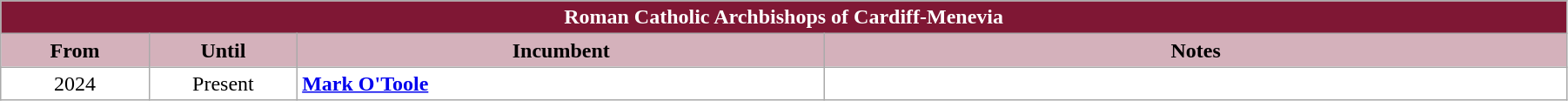<table class="wikitable" style="width:95%"; border="1">
<tr>
<th colspan="4" style="background-color: #7F1734; color: white;">Roman Catholic Archbishops of Cardiff-Menevia</th>
</tr>
<tr align=center>
<th style="background-color:#D4B1BB" width="9%">From</th>
<th style="background-color:#D4B1BB" width="9%">Until</th>
<th style="background-color:#D4B1BB" width="32%">Incumbent</th>
<th style="background-color:#D4B1BB" width="45%">Notes</th>
</tr>
<tr valign=top bgcolor="white">
<td align=center>2024</td>
<td align=center>Present</td>
<td><a href='#'><strong>Mark O'Toole</strong></a></td>
<td></td>
</tr>
</table>
